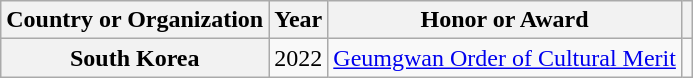<table class="wikitable plainrowheaders sortable" style="margin-right: 0;">
<tr>
<th scope="col">Country or Organization</th>
<th scope="col">Year</th>
<th scope="col">Honor or Award</th>
<th scope="col" class="unsortable"></th>
</tr>
<tr>
<th scope="row">South Korea</th>
<td style="text-align:center">2022</td>
<td><a href='#'>Geumgwan Order of Cultural Merit</a></td>
<td style="text-align:center"></td>
</tr>
</table>
